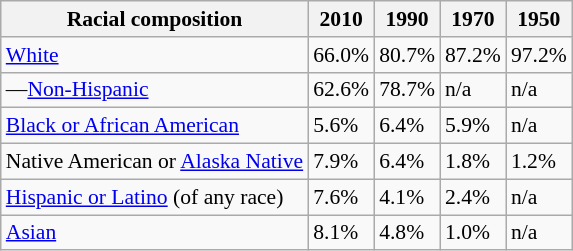<table class="wikitable sortable collapsible" style="font-size: 90%;">
<tr>
<th>Racial composition</th>
<th>2010</th>
<th>1990</th>
<th>1970</th>
<th>1950</th>
</tr>
<tr>
<td><a href='#'>White</a></td>
<td>66.0%</td>
<td>80.7%</td>
<td>87.2%</td>
<td>97.2%</td>
</tr>
<tr>
<td>—<a href='#'>Non-Hispanic</a></td>
<td>62.6%</td>
<td>78.7%</td>
<td>n/a</td>
<td>n/a</td>
</tr>
<tr>
<td><a href='#'>Black or African American</a></td>
<td>5.6%</td>
<td>6.4%</td>
<td>5.9%</td>
<td>n/a</td>
</tr>
<tr>
<td>Native American or <a href='#'>Alaska Native</a></td>
<td>7.9%</td>
<td>6.4%</td>
<td>1.8%</td>
<td>1.2%</td>
</tr>
<tr>
<td><a href='#'>Hispanic or Latino</a> (of any race)</td>
<td>7.6%</td>
<td>4.1%</td>
<td>2.4%</td>
<td>n/a</td>
</tr>
<tr>
<td><a href='#'>Asian</a></td>
<td>8.1%</td>
<td>4.8%</td>
<td>1.0%</td>
<td>n/a</td>
</tr>
</table>
